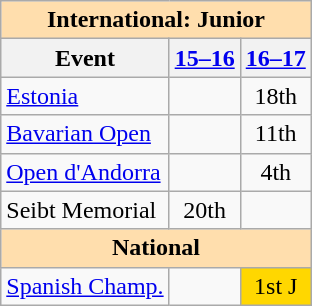<table class="wikitable" style="text-align:center">
<tr>
<th style="background-color: #ffdead; " colspan=3 align=center>International: Junior</th>
</tr>
<tr>
<th>Event</th>
<th><a href='#'>15–16</a></th>
<th><a href='#'>16–17</a></th>
</tr>
<tr>
<td align=left> <a href='#'>Estonia</a></td>
<td></td>
<td>18th</td>
</tr>
<tr>
<td align=left><a href='#'>Bavarian Open</a></td>
<td></td>
<td>11th</td>
</tr>
<tr>
<td align=left><a href='#'>Open d'Andorra</a></td>
<td></td>
<td>4th</td>
</tr>
<tr>
<td align=left>Seibt Memorial</td>
<td>20th</td>
<td></td>
</tr>
<tr>
<th style="background-color: #ffdead; " colspan=3 align=center>National</th>
</tr>
<tr>
<td align=left><a href='#'>Spanish Champ.</a></td>
<td></td>
<td bgcolor=gold>1st J</td>
</tr>
</table>
